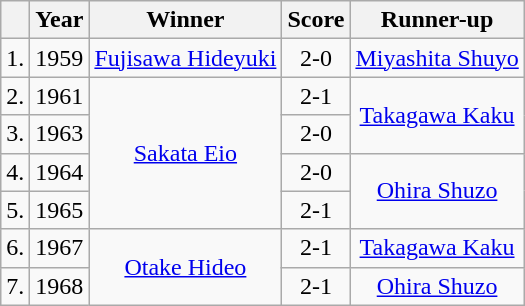<table class="wikitable sortable" style="text-align: center;">
<tr>
<th></th>
<th>Year</th>
<th>Winner</th>
<th>Score</th>
<th>Runner-up</th>
</tr>
<tr>
<td>1.</td>
<td>1959</td>
<td><a href='#'>Fujisawa Hideyuki</a></td>
<td>2-0</td>
<td><a href='#'>Miyashita Shuyo</a></td>
</tr>
<tr>
<td>2.</td>
<td>1961</td>
<td rowspan=4><a href='#'>Sakata Eio</a></td>
<td>2-1</td>
<td rowspan=2><a href='#'>Takagawa Kaku</a></td>
</tr>
<tr>
<td>3.</td>
<td>1963</td>
<td>2-0</td>
</tr>
<tr>
<td>4.</td>
<td>1964</td>
<td>2-0</td>
<td rowspan=2><a href='#'>Ohira Shuzo</a></td>
</tr>
<tr>
<td>5.</td>
<td>1965</td>
<td>2-1</td>
</tr>
<tr>
<td>6.</td>
<td>1967</td>
<td rowspan=2><a href='#'>Otake Hideo</a></td>
<td>2-1</td>
<td><a href='#'>Takagawa Kaku</a></td>
</tr>
<tr>
<td>7.</td>
<td>1968</td>
<td>2-1</td>
<td><a href='#'>Ohira Shuzo</a></td>
</tr>
</table>
